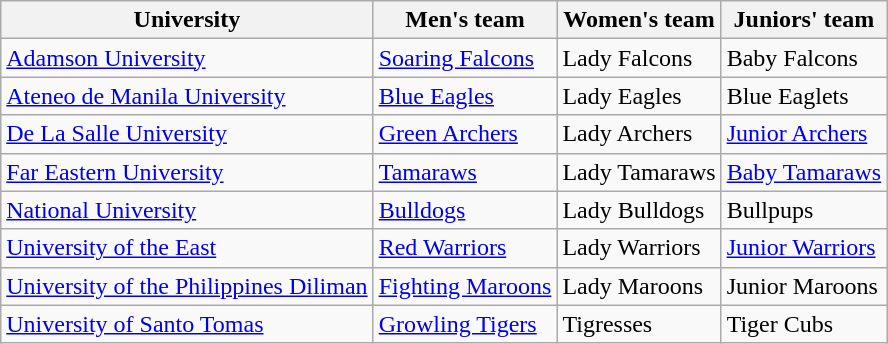<table class=wikitable>
<tr>
<th>University</th>
<th>Men's team</th>
<th>Women's team</th>
<th>Juniors' team</th>
</tr>
<tr>
<td><a href='#'>Adamson University</a></td>
<td><a href='#'>Soaring Falcons</a></td>
<td>Lady Falcons</td>
<td>Baby Falcons</td>
</tr>
<tr>
<td><a href='#'>Ateneo de Manila University</a></td>
<td><a href='#'>Blue Eagles</a></td>
<td>Lady Eagles</td>
<td>Blue Eaglets</td>
</tr>
<tr>
<td><a href='#'>De La Salle University</a></td>
<td><a href='#'>Green Archers</a></td>
<td>Lady Archers</td>
<td><a href='#'>Junior Archers</a></td>
</tr>
<tr>
<td><a href='#'>Far Eastern University</a></td>
<td><a href='#'>Tamaraws</a></td>
<td>Lady Tamaraws</td>
<td><a href='#'>Baby Tamaraws</a></td>
</tr>
<tr>
<td><a href='#'>National University</a></td>
<td><a href='#'>Bulldogs</a></td>
<td>Lady Bulldogs</td>
<td>Bullpups</td>
</tr>
<tr>
<td><a href='#'>University of the East</a></td>
<td><a href='#'>Red Warriors</a></td>
<td>Lady Warriors</td>
<td><a href='#'>Junior Warriors</a></td>
</tr>
<tr>
<td><a href='#'>University of the Philippines Diliman</a></td>
<td><a href='#'>Fighting Maroons</a></td>
<td>Lady Maroons</td>
<td>Junior Maroons</td>
</tr>
<tr>
<td><a href='#'>University of Santo Tomas</a></td>
<td><a href='#'>Growling Tigers</a></td>
<td>Tigresses</td>
<td>Tiger Cubs</td>
</tr>
</table>
